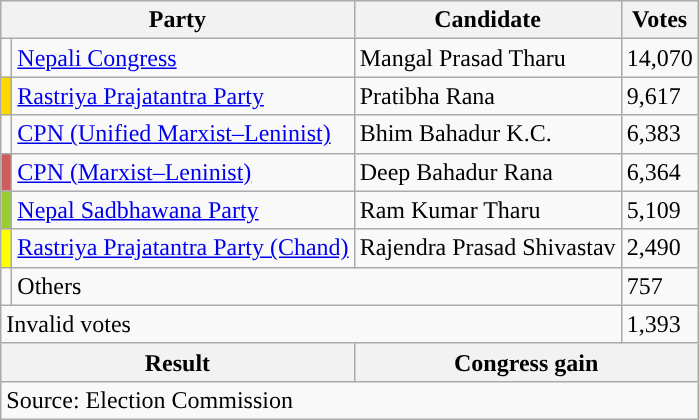<table class="wikitable">
<tr>
<th colspan="2">Party</th>
<th>Candidate</th>
<th>Votes</th>
</tr>
<tr>
<td style="background-color:"></td>
<td><a href='#'>Nepali Congress</a></td>
<td>Mangal Prasad Tharu</td>
<td>14,070</td>
</tr>
<tr>
<td style="background-color:gold"></td>
<td><a href='#'>Rastriya Prajatantra Party</a></td>
<td>Pratibha Rana</td>
<td>9,617</td>
</tr>
<tr>
<td style="background-color:"></td>
<td><a href='#'>CPN (Unified Marxist–Leninist)</a></td>
<td>Bhim Bahadur K.C.</td>
<td>6,383</td>
</tr>
<tr>
<td style="background-color:indianred"></td>
<td><a href='#'>CPN (Marxist–Leninist)</a></td>
<td>Deep Bahadur Rana</td>
<td>6,364</td>
</tr>
<tr>
<td style="background-color:yellowgreen"></td>
<td><a href='#'>Nepal Sadbhawana Party</a></td>
<td>Ram Kumar Tharu</td>
<td>5,109</td>
</tr>
<tr>
<td style="background-color:yellow"></td>
<td><a href='#'>Rastriya Prajatantra Party (Chand)</a></td>
<td>Rajendra Prasad Shivastav</td>
<td>2,490</td>
</tr>
<tr>
<td></td>
<td colspan="2">Others</td>
<td>757</td>
</tr>
<tr>
<td colspan="3">Invalid votes</td>
<td>1,393</td>
</tr>
<tr>
<th colspan="2">Result</th>
<th colspan="2">Congress gain</th>
</tr>
<tr>
<td colspan="4">Source: Election Commission</td>
</tr>
</table>
